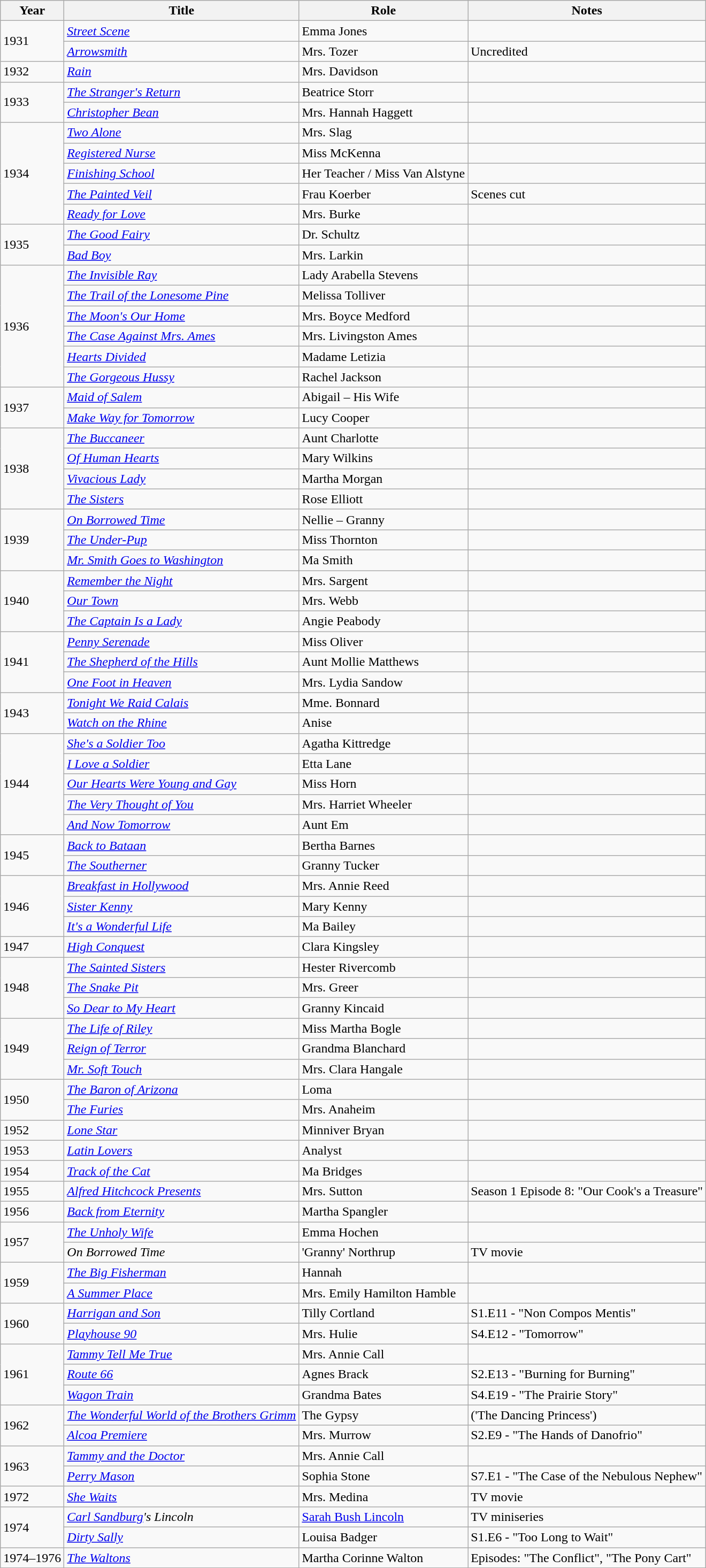<table class="wikitable sortable">
<tr>
<th>Year</th>
<th>Title</th>
<th>Role</th>
<th class = "unsortable">Notes</th>
</tr>
<tr>
<td rowspan=2>1931</td>
<td><em><a href='#'>Street Scene</a></em></td>
<td>Emma Jones</td>
<td></td>
</tr>
<tr>
<td><em><a href='#'>Arrowsmith</a></em></td>
<td>Mrs. Tozer</td>
<td>Uncredited</td>
</tr>
<tr>
<td>1932</td>
<td><em><a href='#'>Rain</a></em></td>
<td>Mrs. Davidson</td>
<td></td>
</tr>
<tr>
<td rowspan=2>1933</td>
<td><em><a href='#'>The Stranger's Return</a></em></td>
<td>Beatrice Storr</td>
<td></td>
</tr>
<tr>
<td><em><a href='#'>Christopher Bean</a></em></td>
<td>Mrs. Hannah Haggett</td>
<td></td>
</tr>
<tr>
<td rowspan=5>1934</td>
<td><em><a href='#'>Two Alone</a></em></td>
<td>Mrs. Slag</td>
<td></td>
</tr>
<tr>
<td><em><a href='#'>Registered Nurse</a></em></td>
<td>Miss McKenna</td>
<td></td>
</tr>
<tr>
<td><em><a href='#'>Finishing School</a></em></td>
<td>Her Teacher / Miss Van Alstyne</td>
<td></td>
</tr>
<tr>
<td><em><a href='#'>The Painted Veil</a></em></td>
<td>Frau Koerber</td>
<td>Scenes cut</td>
</tr>
<tr>
<td><em><a href='#'>Ready for Love</a></em></td>
<td>Mrs. Burke</td>
<td></td>
</tr>
<tr>
<td rowspan=2>1935</td>
<td><em><a href='#'>The Good Fairy</a></em></td>
<td>Dr. Schultz</td>
<td></td>
</tr>
<tr>
<td><em><a href='#'>Bad Boy</a></em></td>
<td>Mrs. Larkin</td>
<td></td>
</tr>
<tr>
<td rowspan=6>1936</td>
<td><em><a href='#'>The Invisible Ray</a></em></td>
<td>Lady Arabella Stevens</td>
<td></td>
</tr>
<tr>
<td><em><a href='#'>The Trail of the Lonesome Pine</a></em></td>
<td>Melissa Tolliver</td>
<td></td>
</tr>
<tr>
<td><em><a href='#'>The Moon's Our Home</a></em></td>
<td>Mrs. Boyce Medford</td>
<td></td>
</tr>
<tr>
<td><em><a href='#'>The Case Against Mrs. Ames</a></em></td>
<td>Mrs. Livingston Ames</td>
<td></td>
</tr>
<tr>
<td><em><a href='#'>Hearts Divided</a></em></td>
<td>Madame Letizia</td>
<td></td>
</tr>
<tr>
<td><em><a href='#'>The Gorgeous Hussy</a></em></td>
<td>Rachel Jackson</td>
<td></td>
</tr>
<tr>
<td rowspan=2>1937</td>
<td><em><a href='#'>Maid of Salem</a></em></td>
<td>Abigail – His Wife</td>
<td></td>
</tr>
<tr>
<td><em><a href='#'>Make Way for Tomorrow</a></em></td>
<td>Lucy Cooper</td>
<td></td>
</tr>
<tr>
<td rowspan=4>1938</td>
<td><em><a href='#'>The Buccaneer</a></em></td>
<td>Aunt Charlotte</td>
<td></td>
</tr>
<tr>
<td><em><a href='#'>Of Human Hearts</a></em></td>
<td>Mary Wilkins</td>
<td></td>
</tr>
<tr>
<td><em><a href='#'>Vivacious Lady</a></em></td>
<td>Martha Morgan</td>
<td></td>
</tr>
<tr>
<td><em><a href='#'>The Sisters</a></em></td>
<td>Rose Elliott</td>
<td></td>
</tr>
<tr>
<td rowspan=3>1939</td>
<td><em><a href='#'>On Borrowed Time</a></em></td>
<td>Nellie – Granny</td>
<td></td>
</tr>
<tr>
<td><em><a href='#'>The Under-Pup</a></em></td>
<td>Miss Thornton</td>
<td></td>
</tr>
<tr>
<td><em><a href='#'>Mr. Smith Goes to Washington</a></em></td>
<td>Ma Smith</td>
<td></td>
</tr>
<tr>
<td rowspan=3>1940</td>
<td><em><a href='#'>Remember the Night</a></em></td>
<td>Mrs. Sargent</td>
<td></td>
</tr>
<tr>
<td><em><a href='#'>Our Town</a></em></td>
<td>Mrs. Webb</td>
<td></td>
</tr>
<tr>
<td><em><a href='#'>The Captain Is a Lady</a></em></td>
<td>Angie Peabody</td>
<td></td>
</tr>
<tr>
<td rowspan=3>1941</td>
<td><em><a href='#'>Penny Serenade</a></em></td>
<td>Miss Oliver</td>
<td></td>
</tr>
<tr>
<td><em><a href='#'>The Shepherd of the Hills</a></em></td>
<td>Aunt Mollie Matthews</td>
<td></td>
</tr>
<tr>
<td><em><a href='#'>One Foot in Heaven</a></em></td>
<td>Mrs. Lydia Sandow</td>
<td></td>
</tr>
<tr>
<td rowspan=2>1943</td>
<td><em><a href='#'>Tonight We Raid Calais</a></em></td>
<td>Mme. Bonnard</td>
<td></td>
</tr>
<tr>
<td><em><a href='#'>Watch on the Rhine</a></em></td>
<td>Anise</td>
<td></td>
</tr>
<tr>
<td rowspan=5>1944</td>
<td><em><a href='#'>She's a Soldier Too</a></em></td>
<td>Agatha Kittredge</td>
<td></td>
</tr>
<tr>
<td><em><a href='#'>I Love a Soldier</a></em></td>
<td>Etta Lane</td>
<td></td>
</tr>
<tr>
<td><em><a href='#'>Our Hearts Were Young and Gay</a></em></td>
<td>Miss Horn</td>
<td></td>
</tr>
<tr>
<td><em><a href='#'>The Very Thought of You</a></em></td>
<td>Mrs. Harriet Wheeler</td>
<td></td>
</tr>
<tr>
<td><em><a href='#'>And Now Tomorrow</a></em></td>
<td>Aunt Em</td>
<td></td>
</tr>
<tr>
<td rowspan=2>1945</td>
<td><em><a href='#'>Back to Bataan</a></em></td>
<td>Bertha Barnes</td>
<td></td>
</tr>
<tr>
<td><em><a href='#'>The Southerner</a></em></td>
<td>Granny Tucker</td>
<td></td>
</tr>
<tr>
<td rowspan=3>1946</td>
<td><em><a href='#'>Breakfast in Hollywood</a></em></td>
<td>Mrs. Annie Reed</td>
<td></td>
</tr>
<tr>
<td><em><a href='#'>Sister Kenny</a></em></td>
<td>Mary Kenny</td>
<td></td>
</tr>
<tr>
<td><em><a href='#'>It's a Wonderful Life</a></em></td>
<td>Ma Bailey</td>
<td></td>
</tr>
<tr>
<td>1947</td>
<td><em><a href='#'>High Conquest</a></em></td>
<td>Clara Kingsley</td>
<td></td>
</tr>
<tr>
<td rowspan=3>1948</td>
<td><em><a href='#'>The Sainted Sisters</a></em></td>
<td>Hester Rivercomb</td>
<td></td>
</tr>
<tr>
<td><em><a href='#'>The Snake Pit</a></em></td>
<td>Mrs. Greer</td>
<td></td>
</tr>
<tr>
<td><em><a href='#'>So Dear to My Heart</a></em></td>
<td>Granny Kincaid</td>
<td></td>
</tr>
<tr>
<td rowspan=3>1949</td>
<td><em><a href='#'>The Life of Riley</a></em></td>
<td>Miss Martha Bogle</td>
<td></td>
</tr>
<tr>
<td><em><a href='#'>Reign of Terror</a></em></td>
<td>Grandma Blanchard</td>
<td></td>
</tr>
<tr>
<td><em><a href='#'>Mr. Soft Touch</a></em></td>
<td>Mrs. Clara Hangale</td>
<td></td>
</tr>
<tr>
<td rowspan=2>1950</td>
<td><em><a href='#'>The Baron of Arizona</a></em></td>
<td>Loma</td>
<td></td>
</tr>
<tr>
<td><em><a href='#'>The Furies</a></em></td>
<td>Mrs. Anaheim</td>
<td></td>
</tr>
<tr>
<td>1952</td>
<td><em><a href='#'>Lone Star</a></em></td>
<td>Minniver Bryan</td>
<td></td>
</tr>
<tr>
<td>1953</td>
<td><em><a href='#'>Latin Lovers</a></em></td>
<td>Analyst</td>
<td></td>
</tr>
<tr>
<td>1954</td>
<td><em><a href='#'>Track of the Cat</a></em></td>
<td>Ma Bridges</td>
<td></td>
</tr>
<tr>
<td>1955</td>
<td><em><a href='#'>Alfred Hitchcock Presents</a></em></td>
<td>Mrs. Sutton</td>
<td>Season 1 Episode 8: "Our Cook's a Treasure"</td>
</tr>
<tr>
<td>1956</td>
<td><em><a href='#'>Back from Eternity</a></em></td>
<td>Martha Spangler</td>
<td></td>
</tr>
<tr>
<td rowspan=2>1957</td>
<td><em><a href='#'>The Unholy Wife</a></em></td>
<td>Emma Hochen</td>
<td></td>
</tr>
<tr>
<td><em>On Borrowed Time</em></td>
<td>'Granny' Northrup</td>
<td>TV movie</td>
</tr>
<tr>
<td rowspan=2>1959</td>
<td><em><a href='#'>The Big Fisherman</a></em></td>
<td>Hannah</td>
<td></td>
</tr>
<tr>
<td><em><a href='#'>A Summer Place</a></em></td>
<td>Mrs. Emily Hamilton Hamble</td>
<td></td>
</tr>
<tr>
<td rowspan=2>1960</td>
<td><em><a href='#'>Harrigan and Son</a></em></td>
<td>Tilly Cortland</td>
<td>S1.E11 - "Non Compos Mentis"</td>
</tr>
<tr>
<td><em><a href='#'>Playhouse 90</a></em></td>
<td>Mrs. Hulie</td>
<td>S4.E12 - "Tomorrow"</td>
</tr>
<tr>
<td rowspan=3>1961</td>
<td><em><a href='#'>Tammy Tell Me True</a></em></td>
<td>Mrs. Annie Call</td>
</tr>
<tr>
<td><em><a href='#'>Route 66</a></em></td>
<td>Agnes Brack</td>
<td>S2.E13 - "Burning for Burning"</td>
</tr>
<tr>
<td><em><a href='#'>Wagon Train</a></em></td>
<td>Grandma Bates</td>
<td>S4.E19 - "The Prairie Story"</td>
</tr>
<tr>
<td rowspan=2>1962</td>
<td><em><a href='#'>The Wonderful World of the Brothers Grimm</a></em></td>
<td>The Gypsy</td>
<td>('The Dancing Princess')</td>
</tr>
<tr>
<td><em><a href='#'>Alcoa Premiere</a></em></td>
<td>Mrs. Murrow</td>
<td>S2.E9 - "The Hands of Danofrio"</td>
</tr>
<tr>
<td rowspan=2>1963</td>
<td><em><a href='#'>Tammy and the Doctor</a></em></td>
<td>Mrs. Annie Call</td>
</tr>
<tr>
<td><em><a href='#'>Perry Mason</a></em></td>
<td>Sophia Stone</td>
<td>S7.E1 - "The Case of the Nebulous Nephew"</td>
</tr>
<tr>
<td>1972</td>
<td><em><a href='#'>She Waits</a></em></td>
<td>Mrs. Medina</td>
<td>TV movie</td>
</tr>
<tr>
<td rowspan=2>1974</td>
<td><em><a href='#'>Carl Sandburg</a>'s Lincoln</em></td>
<td><a href='#'>Sarah Bush Lincoln</a></td>
<td>TV miniseries</td>
</tr>
<tr>
<td><em><a href='#'>Dirty Sally</a></em></td>
<td>Louisa Badger</td>
<td>S1.E6 - "Too Long to Wait"</td>
</tr>
<tr>
<td>1974–1976</td>
<td><em><a href='#'>The Waltons</a></em></td>
<td>Martha Corinne Walton</td>
<td>Episodes: "The Conflict", "The Pony Cart"</td>
</tr>
</table>
